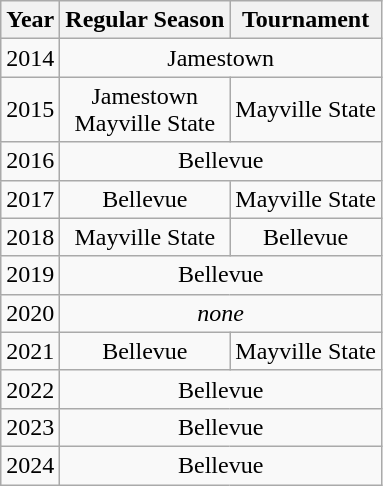<table class="wikitable" style="text-align:center">
<tr>
<th>Year</th>
<th>Regular Season</th>
<th>Tournament</th>
</tr>
<tr>
<td>2014</td>
<td colspan="2">Jamestown</td>
</tr>
<tr>
<td>2015</td>
<td>Jamestown<br>Mayville State</td>
<td>Mayville State</td>
</tr>
<tr>
<td>2016</td>
<td colspan="2">Bellevue</td>
</tr>
<tr>
<td>2017</td>
<td>Bellevue</td>
<td>Mayville State</td>
</tr>
<tr>
<td>2018</td>
<td>Mayville State</td>
<td>Bellevue</td>
</tr>
<tr>
<td>2019</td>
<td colspan="2">Bellevue</td>
</tr>
<tr>
<td>2020</td>
<td colspan="2"><em>none</em></td>
</tr>
<tr>
<td>2021</td>
<td>Bellevue</td>
<td>Mayville State</td>
</tr>
<tr>
<td>2022</td>
<td colspan="2">Bellevue</td>
</tr>
<tr>
<td>2023</td>
<td colspan="2">Bellevue</td>
</tr>
<tr>
<td>2024</td>
<td colspan="2">Bellevue</td>
</tr>
</table>
